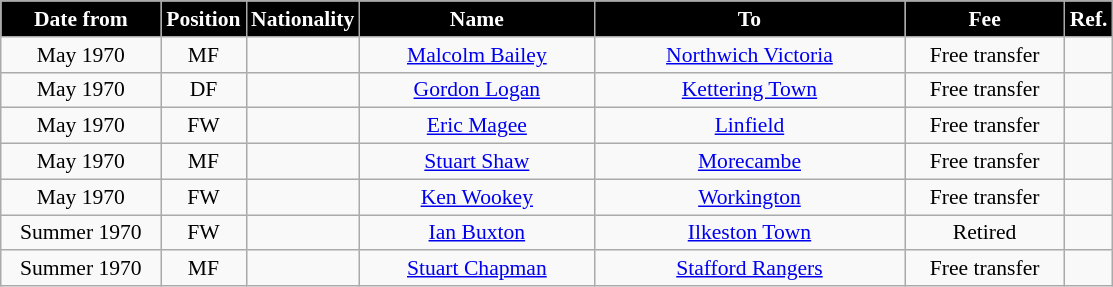<table class="wikitable" style="text-align:center; font-size:90%; ">
<tr>
<th style="background:#000000; color:white; width:100px;">Date from</th>
<th style="background:#000000; color:white; width:50px;">Position</th>
<th style="background:#000000; color:white; width:50px;">Nationality</th>
<th style="background:#000000; color:white; width:150px;">Name</th>
<th style="background:#000000; color:white; width:200px;">To</th>
<th style="background:#000000; color:white; width:100px;">Fee</th>
<th style="background:#000000; color:white; width:25px;">Ref.</th>
</tr>
<tr>
<td>May 1970</td>
<td>MF</td>
<td></td>
<td><a href='#'>Malcolm Bailey</a></td>
<td><a href='#'>Northwich Victoria</a></td>
<td>Free transfer</td>
<td></td>
</tr>
<tr>
<td>May 1970</td>
<td>DF</td>
<td></td>
<td><a href='#'>Gordon Logan</a></td>
<td><a href='#'>Kettering Town</a></td>
<td>Free transfer</td>
<td></td>
</tr>
<tr>
<td>May 1970</td>
<td>FW</td>
<td></td>
<td><a href='#'>Eric Magee</a></td>
<td> <a href='#'>Linfield</a></td>
<td>Free transfer</td>
<td></td>
</tr>
<tr>
<td>May 1970</td>
<td>MF</td>
<td></td>
<td><a href='#'>Stuart Shaw</a></td>
<td><a href='#'>Morecambe</a></td>
<td>Free transfer</td>
<td></td>
</tr>
<tr>
<td>May 1970</td>
<td>FW</td>
<td></td>
<td><a href='#'>Ken Wookey</a></td>
<td><a href='#'>Workington</a></td>
<td>Free transfer</td>
<td></td>
</tr>
<tr>
<td>Summer 1970</td>
<td>FW</td>
<td></td>
<td><a href='#'>Ian Buxton</a></td>
<td><a href='#'>Ilkeston Town</a></td>
<td>Retired</td>
<td></td>
</tr>
<tr>
<td>Summer 1970</td>
<td>MF</td>
<td></td>
<td><a href='#'>Stuart Chapman</a></td>
<td><a href='#'>Stafford Rangers</a></td>
<td>Free transfer</td>
<td></td>
</tr>
</table>
